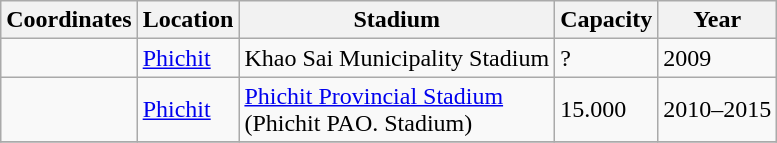<table class="wikitable sortable">
<tr>
<th>Coordinates</th>
<th>Location</th>
<th>Stadium</th>
<th>Capacity</th>
<th>Year</th>
</tr>
<tr>
<td></td>
<td><a href='#'>Phichit</a></td>
<td>Khao Sai Municipality Stadium</td>
<td>?</td>
<td>2009</td>
</tr>
<tr>
<td></td>
<td><a href='#'>Phichit</a></td>
<td><a href='#'>Phichit Provincial Stadium</a><br>(Phichit PAO. Stadium)</td>
<td>15.000</td>
<td>2010–2015</td>
</tr>
<tr>
</tr>
</table>
